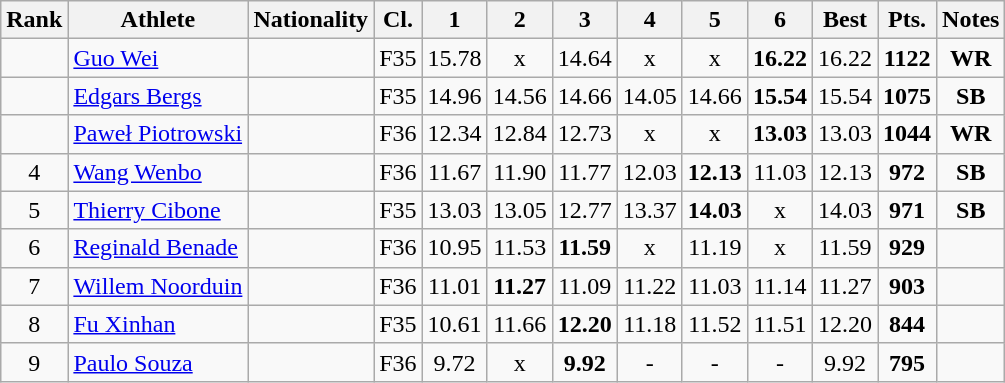<table class="wikitable sortable" style="text-align:center">
<tr>
<th>Rank</th>
<th>Athlete</th>
<th>Nationality</th>
<th>Cl.</th>
<th class="unsortable">1</th>
<th class="unsortable">2</th>
<th class="unsortable">3</th>
<th class="unsortable">4</th>
<th class="unsortable">5</th>
<th class="unsortable">6</th>
<th>Best</th>
<th>Pts.</th>
<th>Notes</th>
</tr>
<tr>
<td></td>
<td style="text-align:left;"><a href='#'>Guo Wei</a></td>
<td style="text-align:left;"></td>
<td>F35</td>
<td>15.78</td>
<td>x</td>
<td>14.64</td>
<td>x</td>
<td>x</td>
<td><strong>16.22</strong></td>
<td>16.22</td>
<td><strong>1122</strong></td>
<td><strong>WR</strong></td>
</tr>
<tr>
<td></td>
<td style="text-align:left;"><a href='#'>Edgars Bergs</a></td>
<td style="text-align:left;"></td>
<td>F35</td>
<td>14.96</td>
<td>14.56</td>
<td>14.66</td>
<td>14.05</td>
<td>14.66</td>
<td><strong>15.54</strong></td>
<td>15.54</td>
<td><strong>1075</strong></td>
<td><strong>SB</strong></td>
</tr>
<tr>
<td></td>
<td style="text-align:left;"><a href='#'>Paweł Piotrowski</a></td>
<td style="text-align:left;"></td>
<td>F36</td>
<td>12.34</td>
<td>12.84</td>
<td>12.73</td>
<td>x</td>
<td>x</td>
<td><strong>13.03</strong></td>
<td>13.03</td>
<td><strong>1044</strong></td>
<td><strong>WR</strong></td>
</tr>
<tr>
<td>4</td>
<td style="text-align:left;"><a href='#'>Wang Wenbo</a></td>
<td style="text-align:left;"></td>
<td>F36</td>
<td>11.67</td>
<td>11.90</td>
<td>11.77</td>
<td>12.03</td>
<td><strong>12.13</strong></td>
<td>11.03</td>
<td>12.13</td>
<td><strong>972</strong></td>
<td><strong>SB</strong></td>
</tr>
<tr>
<td>5</td>
<td style="text-align:left;"><a href='#'>Thierry Cibone</a></td>
<td style="text-align:left;"></td>
<td>F35</td>
<td>13.03</td>
<td>13.05</td>
<td>12.77</td>
<td>13.37</td>
<td><strong>14.03</strong></td>
<td>x</td>
<td>14.03</td>
<td><strong>971</strong></td>
<td><strong>SB</strong></td>
</tr>
<tr>
<td>6</td>
<td style="text-align:left;"><a href='#'>Reginald Benade</a></td>
<td style="text-align:left;"></td>
<td>F36</td>
<td>10.95</td>
<td>11.53</td>
<td><strong>11.59</strong></td>
<td>x</td>
<td>11.19</td>
<td>x</td>
<td>11.59</td>
<td><strong>929</strong></td>
<td></td>
</tr>
<tr>
<td>7</td>
<td style="text-align:left;"><a href='#'>Willem Noorduin</a></td>
<td style="text-align:left;"></td>
<td>F36</td>
<td>11.01</td>
<td><strong>11.27</strong></td>
<td>11.09</td>
<td>11.22</td>
<td>11.03</td>
<td>11.14</td>
<td>11.27</td>
<td><strong>903</strong></td>
<td></td>
</tr>
<tr>
<td>8</td>
<td style="text-align:left;"><a href='#'>Fu Xinhan</a></td>
<td style="text-align:left;"></td>
<td>F35</td>
<td>10.61</td>
<td>11.66</td>
<td><strong>12.20</strong></td>
<td>11.18</td>
<td>11.52</td>
<td>11.51</td>
<td>12.20</td>
<td><strong>844</strong></td>
<td></td>
</tr>
<tr>
<td>9</td>
<td style="text-align:left;"><a href='#'>Paulo Souza</a></td>
<td style="text-align:left;"></td>
<td>F36</td>
<td>9.72</td>
<td>x</td>
<td><strong>9.92</strong></td>
<td>-</td>
<td>-</td>
<td>-</td>
<td>9.92</td>
<td><strong>795</strong></td>
<td></td>
</tr>
</table>
